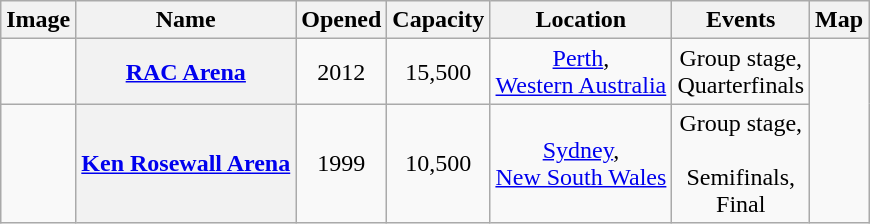<table class="wikitable" style="text-align:center">
<tr>
<th scope="col">Image</th>
<th scope="col">Name</th>
<th scope="col">Opened</th>
<th scope="col">Capacity</th>
<th scope="col">Location</th>
<th scope="col">Events</th>
<th scope="col">Map</th>
</tr>
<tr>
<td></td>
<th scope="row"><a href='#'>RAC Arena</a></th>
<td style="text-align:center;">2012</td>
<td style="text-align:center;">15,500</td>
<td><a href='#'>Perth</a>, <br> <a href='#'>Western Australia</a></td>
<td>Group stage, <br> Quarterfinals</td>
<td rowspan=2></td>
</tr>
<tr>
<td></td>
<th scope="row"><a href='#'>Ken Rosewall Arena</a></th>
<td style="text-align:center;">1999</td>
<td style="text-align:center;">10,500</td>
<td><a href='#'>Sydney</a>, <br> <a href='#'>New South Wales</a></td>
<td>Group stage, <br>  <br> Semifinals, <br> Final</td>
</tr>
</table>
